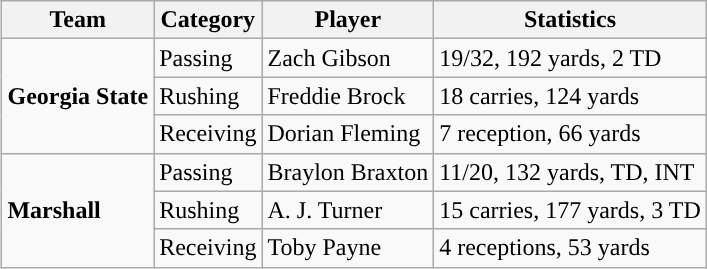<table class="wikitable" style="float: right;">
<tr>
<th>Team</th>
<th>Category</th>
<th>Player</th>
<th>Statistics</th>
</tr>
<tr>
<td rowspan=3><strong>Georgia State</strong></td>
<td>Passing</td>
<td>Zach Gibson</td>
<td>19/32, 192 yards, 2 TD</td>
</tr>
<tr>
<td>Rushing</td>
<td>Freddie Brock</td>
<td>18 carries, 124 yards</td>
</tr>
<tr>
<td>Receiving</td>
<td>Dorian Fleming</td>
<td>7 reception, 66 yards</td>
</tr>
<tr>
<td rowspan=3><strong>Marshall</strong></td>
<td>Passing</td>
<td>Braylon Braxton</td>
<td>11/20, 132 yards, TD, INT</td>
</tr>
<tr>
<td>Rushing</td>
<td>A. J. Turner</td>
<td>15 carries, 177 yards, 3 TD</td>
</tr>
<tr>
<td>Receiving</td>
<td>Toby Payne</td>
<td>4 receptions, 53 yards</td>
</tr>
</table>
